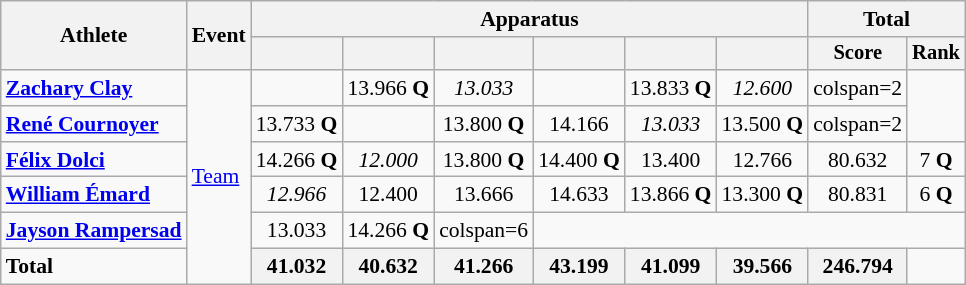<table class="wikitable" style="font-size:90%">
<tr>
<th rowspan=2>Athlete</th>
<th rowspan=2>Event</th>
<th colspan=6>Apparatus</th>
<th colspan=2>Total</th>
</tr>
<tr style=font-size:95%>
<th></th>
<th></th>
<th></th>
<th></th>
<th></th>
<th></th>
<th>Score</th>
<th>Rank</th>
</tr>
<tr align=center>
<td align=left><strong><a href='#'>Zachary Clay</a></strong></td>
<td align=left rowspan=6><a href='#'>Team</a></td>
<td></td>
<td>13.966 <strong>Q</strong></td>
<td><em>13.033</em></td>
<td></td>
<td>13.833 <strong>Q</strong></td>
<td><em>12.600</em></td>
<td>colspan=2 </td>
</tr>
<tr align=center>
<td align=left><strong><a href='#'>René Cournoyer</a></strong></td>
<td>13.733 <strong>Q</strong></td>
<td></td>
<td>13.800 <strong>Q</strong></td>
<td>14.166</td>
<td><em>13.033</em></td>
<td>13.500 <strong>Q</strong></td>
<td>colspan=2 </td>
</tr>
<tr align=center>
<td align=left><strong><a href='#'>Félix Dolci</a></strong></td>
<td>14.266 <strong>Q</strong></td>
<td><em>12.000</em></td>
<td>13.800 <strong>Q</strong></td>
<td>14.400 <strong>Q</strong></td>
<td>13.400</td>
<td>12.766</td>
<td>80.632</td>
<td>7 <strong>Q</strong></td>
</tr>
<tr align=center>
<td align=left><strong><a href='#'>William Émard</a></strong></td>
<td><em>12.966</em></td>
<td>12.400</td>
<td>13.666</td>
<td>14.633</td>
<td>13.866 <strong>Q</strong></td>
<td>13.300 <strong>Q</strong></td>
<td>80.831</td>
<td>6 <strong>Q</strong></td>
</tr>
<tr align=center>
<td align=left><strong><a href='#'>Jayson Rampersad</a></strong></td>
<td>13.033</td>
<td>14.266 <strong>Q</strong></td>
<td>colspan=6 </td>
</tr>
<tr align=center>
<td align=left><strong>Total</strong></td>
<th>41.032</th>
<th>40.632</th>
<th>41.266</th>
<th>43.199</th>
<th>41.099</th>
<th>39.566</th>
<th>246.794</th>
<td></td>
</tr>
</table>
